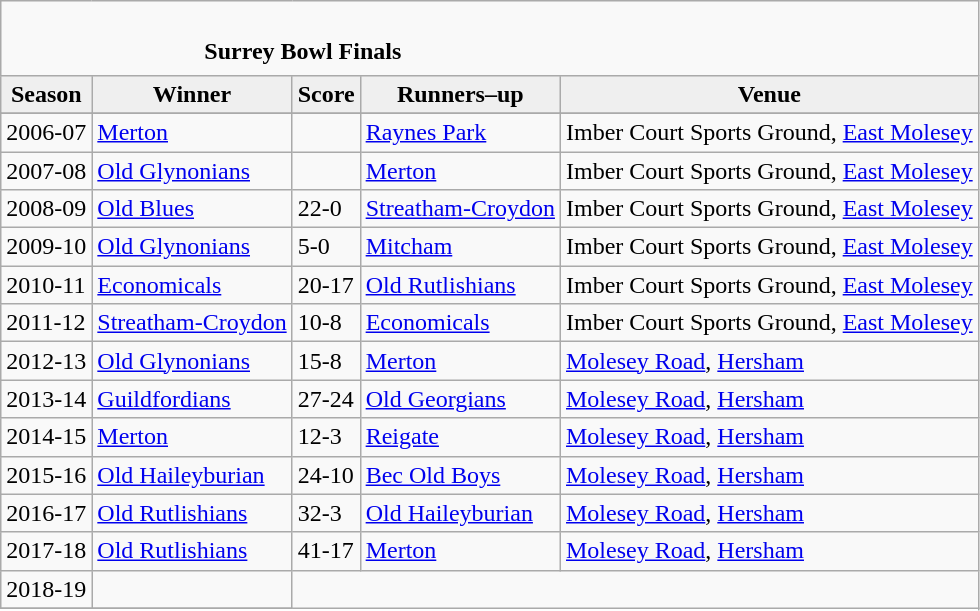<table class="wikitable" style="text-align: left;">
<tr>
<td colspan="5" cellpadding="0" cellspacing="0"><br><table border="0" style="width:100%;" cellpadding="0" cellspacing="0">
<tr>
<td style="width:20%; border:0;"></td>
<td style="border:0;"><strong>Surrey Bowl Finals</strong></td>
<td style="width:20%; border:0;"></td>
</tr>
</table>
</td>
</tr>
<tr>
<th style="background:#efefef;">Season</th>
<th style="background:#efefef">Winner</th>
<th style="background:#efefef">Score</th>
<th style="background:#efefef;">Runners–up</th>
<th style="background:#efefef;">Venue</th>
</tr>
<tr align=left>
</tr>
<tr>
<td>2006-07</td>
<td><a href='#'>Merton</a></td>
<td></td>
<td><a href='#'>Raynes Park</a></td>
<td>Imber Court Sports Ground, <a href='#'>East Molesey</a></td>
</tr>
<tr>
<td>2007-08</td>
<td><a href='#'>Old Glynonians</a></td>
<td></td>
<td><a href='#'>Merton</a></td>
<td>Imber Court Sports Ground, <a href='#'>East Molesey</a></td>
</tr>
<tr>
<td>2008-09</td>
<td><a href='#'>Old Blues</a></td>
<td>22-0</td>
<td><a href='#'>Streatham-Croydon</a></td>
<td>Imber Court Sports Ground, <a href='#'>East Molesey</a></td>
</tr>
<tr>
<td>2009-10</td>
<td><a href='#'>Old Glynonians</a></td>
<td>5-0</td>
<td><a href='#'>Mitcham</a></td>
<td>Imber Court Sports Ground, <a href='#'>East Molesey</a></td>
</tr>
<tr>
<td>2010-11</td>
<td><a href='#'>Economicals</a></td>
<td>20-17</td>
<td><a href='#'>Old Rutlishians</a></td>
<td>Imber Court Sports Ground, <a href='#'>East Molesey</a></td>
</tr>
<tr>
<td>2011-12</td>
<td><a href='#'>Streatham-Croydon</a></td>
<td>10-8</td>
<td><a href='#'>Economicals</a></td>
<td>Imber Court Sports Ground, <a href='#'>East Molesey</a></td>
</tr>
<tr>
<td>2012-13</td>
<td><a href='#'>Old Glynonians</a></td>
<td>15-8</td>
<td><a href='#'>Merton</a></td>
<td><a href='#'>Molesey Road</a>, <a href='#'>Hersham</a></td>
</tr>
<tr>
<td>2013-14</td>
<td><a href='#'>Guildfordians</a></td>
<td>27-24</td>
<td><a href='#'>Old Georgians</a></td>
<td><a href='#'>Molesey Road</a>, <a href='#'>Hersham</a></td>
</tr>
<tr>
<td>2014-15</td>
<td><a href='#'>Merton</a></td>
<td>12-3</td>
<td><a href='#'>Reigate</a></td>
<td><a href='#'>Molesey Road</a>, <a href='#'>Hersham</a></td>
</tr>
<tr>
<td>2015-16</td>
<td><a href='#'>Old Haileyburian</a></td>
<td>24-10</td>
<td><a href='#'>Bec Old Boys</a></td>
<td><a href='#'>Molesey Road</a>, <a href='#'>Hersham</a></td>
</tr>
<tr>
<td>2016-17</td>
<td><a href='#'>Old Rutlishians</a></td>
<td>32-3</td>
<td><a href='#'>Old Haileyburian</a></td>
<td><a href='#'>Molesey Road</a>, <a href='#'>Hersham</a></td>
</tr>
<tr>
<td>2017-18</td>
<td><a href='#'>Old Rutlishians</a></td>
<td>41-17</td>
<td><a href='#'>Merton</a></td>
<td><a href='#'>Molesey Road</a>, <a href='#'>Hersham</a></td>
</tr>
<tr>
<td>2018-19</td>
<td></td>
</tr>
<tr>
</tr>
</table>
